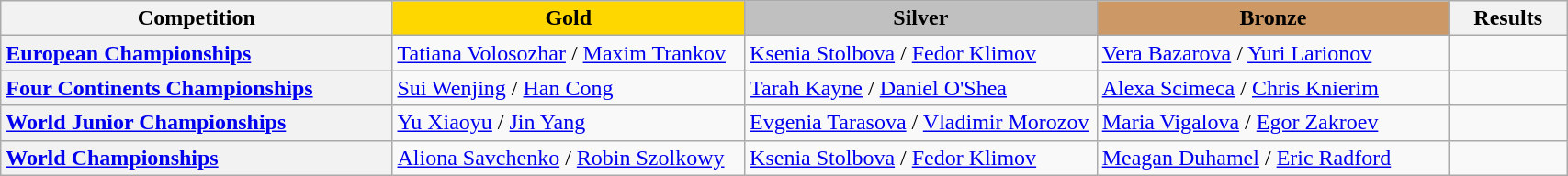<table class="wikitable unsortable" style="text-align:left; width:90%">
<tr>
<th scope="col" style="text-align:center; width:25%">Competition</th>
<td scope="col" style="text-align:center; width:22.5%; background:gold"><strong>Gold</strong></td>
<td scope="col" style="text-align:center; width:22.5%; background:silver"><strong>Silver</strong></td>
<td scope="col" style="text-align:center; width:22.5%; background:#c96"><strong>Bronze</strong></td>
<th scope="col" style="text-align:center; width:7.5%">Results</th>
</tr>
<tr>
<th scope="row" style="text-align:left"> <a href='#'>European Championships</a></th>
<td> <a href='#'>Tatiana Volosozhar</a> / <a href='#'>Maxim Trankov</a></td>
<td> <a href='#'>Ksenia Stolbova</a> / <a href='#'>Fedor Klimov</a></td>
<td> <a href='#'>Vera Bazarova</a> / <a href='#'>Yuri Larionov</a></td>
<td></td>
</tr>
<tr>
<th scope="row" style="text-align:left"> <a href='#'>Four Continents Championships</a></th>
<td> <a href='#'>Sui Wenjing</a> / <a href='#'>Han Cong</a></td>
<td> <a href='#'>Tarah Kayne</a> / <a href='#'>Daniel O'Shea</a></td>
<td> <a href='#'>Alexa Scimeca</a> / <a href='#'>Chris Knierim</a></td>
<td></td>
</tr>
<tr>
<th scope="row" style="text-align:left"> <a href='#'>World Junior Championships</a></th>
<td> <a href='#'>Yu Xiaoyu</a> / <a href='#'>Jin Yang</a></td>
<td> <a href='#'>Evgenia Tarasova</a> / <a href='#'>Vladimir Morozov</a></td>
<td> <a href='#'>Maria Vigalova</a> / <a href='#'>Egor Zakroev</a></td>
<td></td>
</tr>
<tr>
<th scope="row" style="text-align:left"> <a href='#'>World Championships</a></th>
<td> <a href='#'>Aliona Savchenko</a> / <a href='#'>Robin Szolkowy</a></td>
<td> <a href='#'>Ksenia Stolbova</a> / <a href='#'>Fedor Klimov</a></td>
<td> <a href='#'>Meagan Duhamel</a> / <a href='#'>Eric Radford</a></td>
<td></td>
</tr>
</table>
